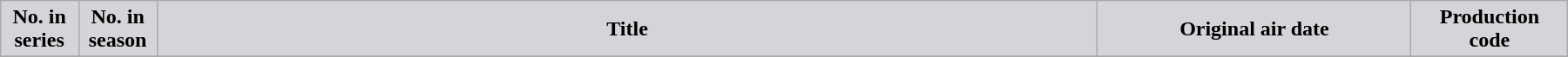<table class="wikitable plainrowheaders" width="95%" style="margin:auto;">
<tr>
<th width="5%" style="background-color: #d4d5d8; color:#000000;">No. in<br>series</th>
<th width="5%" style="background-color: #d4d5d8; color:#000000;">No. in<br>season</th>
<th style="background-color: #d4d5d8; color:#000000;">Title</th>
<th width="20%" style="background-color: #d4d5d8; color:#000000;">Original air date</th>
<th width="10%" style="background-color: #d4d5d8; color:#000000;">Production<br>code</th>
</tr>
<tr }>
</tr>
</table>
